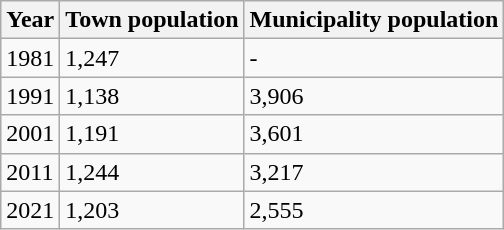<table class=wikitable>
<tr>
<th>Year</th>
<th>Town population</th>
<th>Municipality population</th>
</tr>
<tr>
<td>1981</td>
<td>1,247</td>
<td>-</td>
</tr>
<tr>
<td>1991</td>
<td>1,138</td>
<td>3,906</td>
</tr>
<tr>
<td>2001</td>
<td>1,191</td>
<td>3,601</td>
</tr>
<tr>
<td>2011</td>
<td>1,244</td>
<td>3,217</td>
</tr>
<tr>
<td>2021</td>
<td>1,203</td>
<td>2,555</td>
</tr>
</table>
